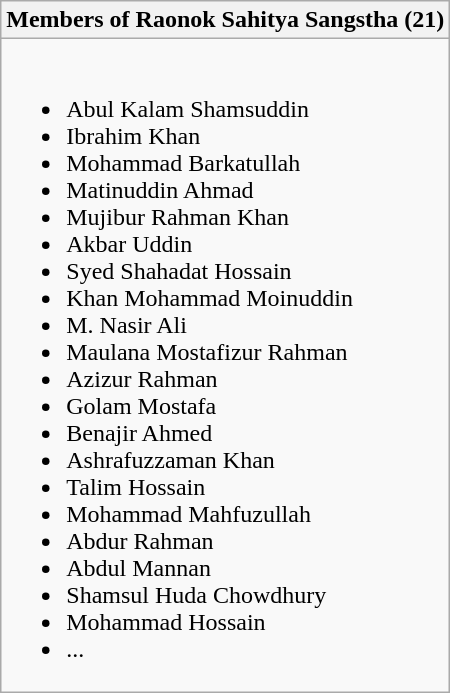<table class="wikitable collapsible collapsed">
<tr>
<th colspan="1">Members of Raonok Sahitya Sangstha (21)</th>
</tr>
<tr>
<td><br><ul><li>Abul Kalam Shamsuddin</li><li>Ibrahim Khan</li><li>Mohammad Barkatullah</li><li>Matinuddin Ahmad</li><li>Mujibur Rahman Khan</li><li>Akbar Uddin</li><li>Syed Shahadat Hossain</li><li>Khan Mohammad Moinuddin</li><li>M. Nasir Ali</li><li>Maulana Mostafizur Rahman</li><li>Azizur Rahman</li><li>Golam Mostafa</li><li>Benajir Ahmed</li><li>Ashrafuzzaman Khan</li><li>Talim Hossain</li><li>Mohammad Mahfuzullah</li><li>Abdur Rahman</li><li>Abdul Mannan</li><li>Shamsul Huda Chowdhury</li><li>Mohammad Hossain</li><li>...</li></ul></td>
</tr>
</table>
